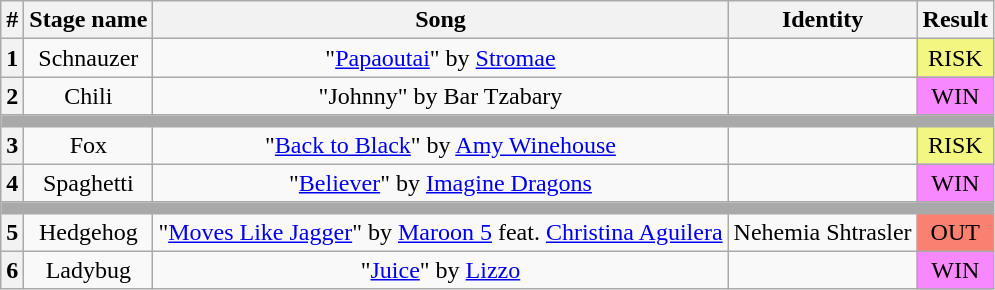<table class="wikitable plainrowheaders" style="text-align: center;">
<tr>
<th>#</th>
<th>Stage name</th>
<th>Song</th>
<th>Identity</th>
<th>Result</th>
</tr>
<tr>
<th>1</th>
<td>Schnauzer</td>
<td>"<a href='#'>Papaoutai</a>" by <a href='#'>Stromae</a></td>
<td></td>
<td bgcolor="F3F781">RISK</td>
</tr>
<tr>
<th>2</th>
<td>Chili</td>
<td>"Johnny" by Bar Tzabary</td>
<td></td>
<td bgcolor="F888FD">WIN</td>
</tr>
<tr>
<th colspan="5" style="background:darkgrey"></th>
</tr>
<tr>
<th>3</th>
<td>Fox</td>
<td>"<a href='#'>Back to Black</a>" by <a href='#'>Amy Winehouse</a></td>
<td></td>
<td bgcolor="F3F781">RISK</td>
</tr>
<tr>
<th>4</th>
<td>Spaghetti</td>
<td>"<a href='#'>Believer</a>" by <a href='#'>Imagine Dragons</a></td>
<td></td>
<td bgcolor="F888FD">WIN</td>
</tr>
<tr>
<th colspan="5" style="background:darkgrey"></th>
</tr>
<tr>
<th>5</th>
<td>Hedgehog</td>
<td>"<a href='#'>Moves Like Jagger</a>" by <a href='#'>Maroon 5</a> feat. <a href='#'>Christina Aguilera</a></td>
<td>Nehemia Shtrasler</td>
<td bgcolor="salmon">OUT</td>
</tr>
<tr>
<th>6</th>
<td>Ladybug</td>
<td>"<a href='#'>Juice</a>" by <a href='#'>Lizzo</a></td>
<td></td>
<td bgcolor="F888FD">WIN</td>
</tr>
</table>
